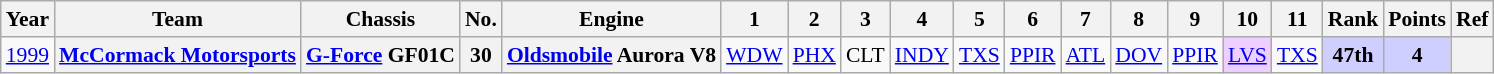<table class="wikitable" style="text-align:center; font-size:90%">
<tr>
<th>Year</th>
<th>Team</th>
<th>Chassis</th>
<th>No.</th>
<th>Engine</th>
<th>1</th>
<th>2</th>
<th>3</th>
<th>4</th>
<th>5</th>
<th>6</th>
<th>7</th>
<th>8</th>
<th>9</th>
<th>10</th>
<th>11</th>
<th>Rank</th>
<th>Points</th>
<th>Ref</th>
</tr>
<tr>
<td><a href='#'>1999</a></td>
<th><a href='#'>McCormack Motorsports</a></th>
<th><a href='#'>G-Force</a> GF01C</th>
<th>30</th>
<th><a href='#'>Oldsmobile</a> Aurora V8</th>
<td><a href='#'>WDW</a></td>
<td><a href='#'>PHX</a></td>
<td>CLT</td>
<td><a href='#'>INDY</a></td>
<td><a href='#'>TXS</a></td>
<td><a href='#'>PPIR</a></td>
<td><a href='#'>ATL</a></td>
<td><a href='#'>DOV</a></td>
<td><a href='#'>PPIR</a></td>
<td style="background:#EFCFFF;"><a href='#'>LVS</a><br></td>
<td><a href='#'>TXS</a></td>
<th style="background:#CFCFFF;">47th</th>
<th style="background:#CFCFFF;">4</th>
<th></th>
</tr>
</table>
